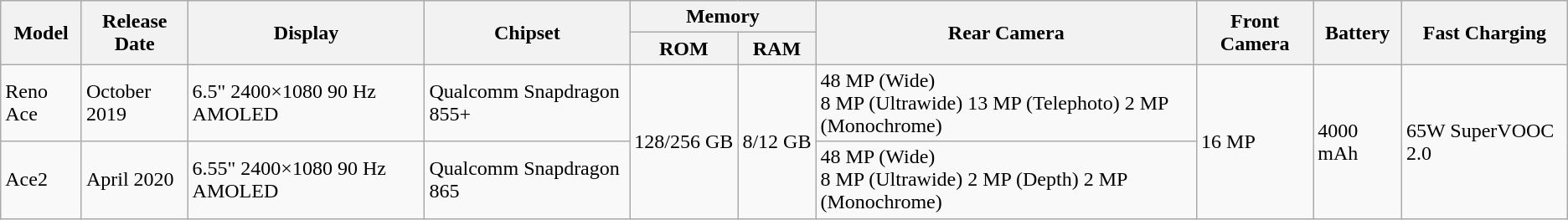<table class="wikitable sortable">
<tr>
<th rowspan="2">Model</th>
<th rowspan="2">Release Date</th>
<th rowspan="2">Display</th>
<th rowspan="2">Chipset</th>
<th colspan="2">Memory</th>
<th rowspan="2">Rear Camera</th>
<th rowspan="2">Front Camera</th>
<th rowspan="2">Battery</th>
<th rowspan="2">Fast Charging</th>
</tr>
<tr>
<th>ROM</th>
<th>RAM</th>
</tr>
<tr>
<td>Reno Ace</td>
<td>October 2019</td>
<td>6.5" 2400×1080 90 Hz AMOLED</td>
<td>Qualcomm Snapdragon 855+</td>
<td rowspan="2">128/256 GB</td>
<td rowspan="2">8/12 GB</td>
<td>48 MP (Wide)<br>8 MP (Ultrawide)
13 MP (Telephoto)
2 MP (Monochrome)</td>
<td rowspan="2">16 MP</td>
<td rowspan="2">4000 mAh</td>
<td rowspan="2">65W SuperVOOC 2.0</td>
</tr>
<tr>
<td>Ace2</td>
<td>April 2020</td>
<td>6.55" 2400×1080 90 Hz AMOLED</td>
<td>Qualcomm Snapdragon 865</td>
<td>48 MP (Wide)<br>8 MP (Ultrawide)
2 MP (Depth)
2 MP (Monochrome)</td>
</tr>
</table>
